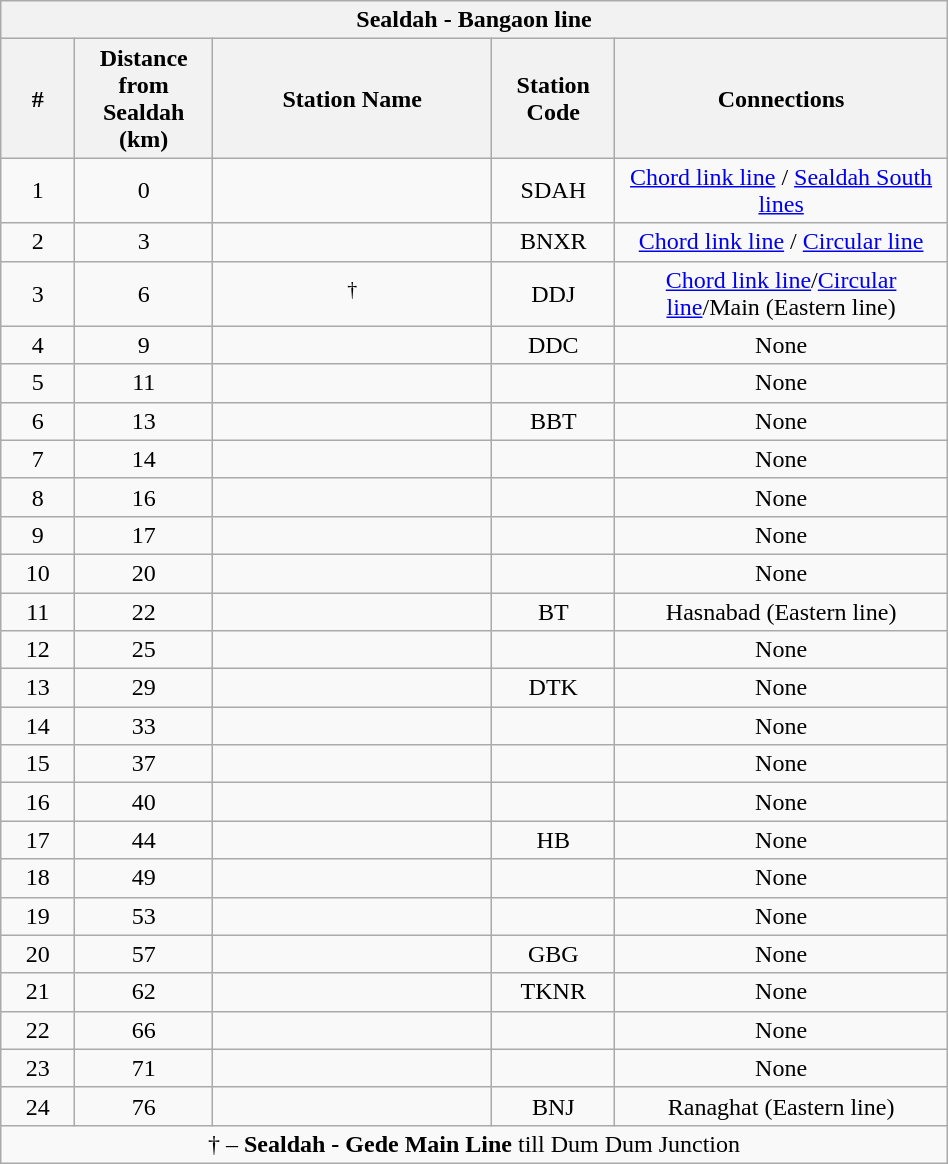<table class="wikitable" style="text-align:center; width:50%;">
<tr>
<th colspan="5"><strong>Sealdah - Bangaon line</strong></th>
</tr>
<tr>
<th style="width:1%;">#</th>
<th style="width:1%;">Distance from Sealdah (km)</th>
<th style="width:5%;">Station Name</th>
<th style="width:1%;">Station Code</th>
<th style="width:5%;">Connections</th>
</tr>
<tr>
<td>1</td>
<td>0</td>
<td><strong></strong></td>
<td>SDAH</td>
<td><a href='#'>Chord link line</a> / <a href='#'>Sealdah South lines</a></td>
</tr>
<tr>
<td>2</td>
<td>3</td>
<td></td>
<td>BNXR</td>
<td><a href='#'>Chord link line</a> / <a href='#'>Circular line</a></td>
</tr>
<tr>
<td>3</td>
<td>6</td>
<td><strong></strong><sup>†</sup></td>
<td>DDJ</td>
<td><a href='#'>Chord link line</a>/<a href='#'>Circular line</a>/Main (Eastern line)</td>
</tr>
<tr>
<td>4</td>
<td>9</td>
<td></td>
<td>DDC</td>
<td>None</td>
</tr>
<tr>
<td>5</td>
<td>11</td>
<td></td>
<td></td>
<td>None</td>
</tr>
<tr>
<td>6</td>
<td>13</td>
<td></td>
<td>BBT</td>
<td>None</td>
</tr>
<tr>
<td>7</td>
<td>14</td>
<td></td>
<td></td>
<td>None</td>
</tr>
<tr>
<td>8</td>
<td>16</td>
<td></td>
<td></td>
<td>None</td>
</tr>
<tr>
<td>9</td>
<td>17</td>
<td></td>
<td></td>
<td>None</td>
</tr>
<tr>
<td>10</td>
<td>20</td>
<td></td>
<td></td>
<td>None</td>
</tr>
<tr>
<td>11</td>
<td>22</td>
<td><strong></strong></td>
<td>BT</td>
<td>Hasnabad (Eastern line)</td>
</tr>
<tr>
<td>12</td>
<td>25</td>
<td></td>
<td></td>
<td>None</td>
</tr>
<tr>
<td>13</td>
<td>29</td>
<td><strong></strong></td>
<td>DTK</td>
<td>None</td>
</tr>
<tr>
<td>14</td>
<td>33</td>
<td></td>
<td></td>
<td>None</td>
</tr>
<tr>
<td>15</td>
<td>37</td>
<td></td>
<td></td>
<td>None</td>
</tr>
<tr>
<td>16</td>
<td>40</td>
<td></td>
<td></td>
<td>None</td>
</tr>
<tr>
<td>17</td>
<td>44</td>
<td><strong></strong></td>
<td>HB</td>
<td>None</td>
</tr>
<tr>
<td>18</td>
<td>49</td>
<td></td>
<td></td>
<td>None</td>
</tr>
<tr>
<td>19</td>
<td>53</td>
<td></td>
<td></td>
<td>None</td>
</tr>
<tr>
<td>20</td>
<td>57</td>
<td><strong></strong></td>
<td>GBG</td>
<td>None</td>
</tr>
<tr>
<td>21</td>
<td>62</td>
<td></td>
<td>TKNR</td>
<td>None</td>
</tr>
<tr>
<td>22</td>
<td>66</td>
<td></td>
<td></td>
<td>None</td>
</tr>
<tr>
<td>23</td>
<td>71</td>
<td></td>
<td></td>
<td>None</td>
</tr>
<tr>
<td>24</td>
<td>76</td>
<td><strong></strong></td>
<td>BNJ</td>
<td>Ranaghat (Eastern line)</td>
</tr>
<tr>
<td colspan="5">† – <strong>Sealdah - Gede Main Line</strong> till Dum Dum Junction</td>
</tr>
</table>
